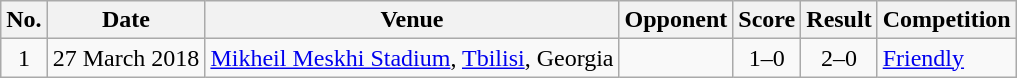<table class="wikitable sortable">
<tr>
<th scope="col">No.</th>
<th scope="col">Date</th>
<th scope="col">Venue</th>
<th scope="col">Opponent</th>
<th scope="col">Score</th>
<th scope="col">Result</th>
<th scope="col">Competition</th>
</tr>
<tr>
<td style="text-align:center">1</td>
<td>27 March 2018</td>
<td><a href='#'>Mikheil Meskhi Stadium</a>, <a href='#'>Tbilisi</a>, Georgia</td>
<td></td>
<td style="text-align:center">1–0</td>
<td style="text-align:center">2–0</td>
<td><a href='#'>Friendly</a></td>
</tr>
</table>
